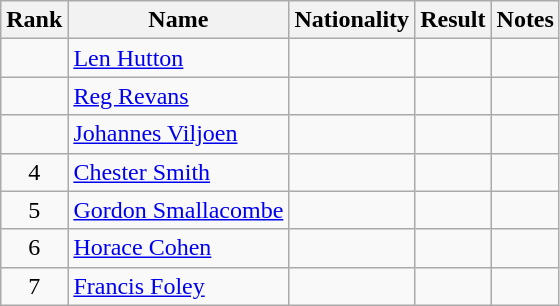<table class="wikitable sortable" style=" text-align:center">
<tr>
<th>Rank</th>
<th>Name</th>
<th>Nationality</th>
<th>Result</th>
<th>Notes</th>
</tr>
<tr>
<td></td>
<td align=left><a href='#'>Len Hutton</a></td>
<td align=left></td>
<td></td>
<td></td>
</tr>
<tr>
<td></td>
<td align=left><a href='#'>Reg Revans</a></td>
<td align=left></td>
<td></td>
<td></td>
</tr>
<tr>
<td></td>
<td align=left><a href='#'>Johannes Viljoen</a></td>
<td align=left></td>
<td></td>
<td></td>
</tr>
<tr>
<td>4</td>
<td align=left><a href='#'>Chester Smith</a></td>
<td align=left></td>
<td></td>
<td></td>
</tr>
<tr>
<td>5</td>
<td align=left><a href='#'>Gordon Smallacombe</a></td>
<td align=left></td>
<td></td>
<td></td>
</tr>
<tr>
<td>6</td>
<td align=left><a href='#'>Horace Cohen</a></td>
<td align=left></td>
<td></td>
<td></td>
</tr>
<tr>
<td>7</td>
<td align=left><a href='#'>Francis Foley</a></td>
<td align=left></td>
<td></td>
<td></td>
</tr>
</table>
